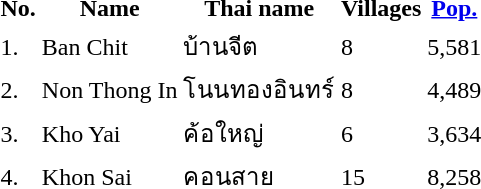<table>
<tr>
<th>No.</th>
<th>Name</th>
<th>Thai name</th>
<th>Villages</th>
<th><a href='#'>Pop.</a></th>
</tr>
<tr>
<td>1.</td>
<td>Ban Chit</td>
<td>บ้านจีต</td>
<td>8</td>
<td>5,581</td>
<td></td>
</tr>
<tr>
<td>2.</td>
<td>Non Thong In</td>
<td>โนนทองอินทร์</td>
<td>8</td>
<td>4,489</td>
<td></td>
</tr>
<tr>
<td>3.</td>
<td>Kho Yai</td>
<td>ค้อใหญ่</td>
<td>6</td>
<td>3,634</td>
<td></td>
</tr>
<tr>
<td>4.</td>
<td>Khon Sai</td>
<td>คอนสาย</td>
<td>15</td>
<td>8,258</td>
<td></td>
</tr>
</table>
